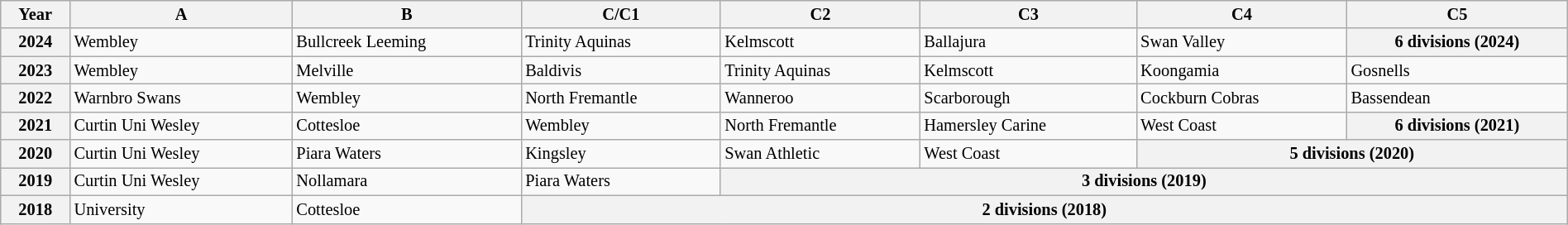<table class="wikitable sortable" style="width:100%; font-size:85%;">
<tr>
<th>Year</th>
<th>A</th>
<th>B</th>
<th>C/C1</th>
<th>C2</th>
<th>C3</th>
<th>C4</th>
<th>C5</th>
</tr>
<tr>
<th>2024</th>
<td>Wembley</td>
<td>Bullcreek Leeming</td>
<td>Trinity Aquinas</td>
<td>Kelmscott</td>
<td>Ballajura</td>
<td>Swan Valley</td>
<th>6 divisions (2024)</th>
</tr>
<tr>
<th>2023</th>
<td>Wembley</td>
<td>Melville</td>
<td>Baldivis</td>
<td>Trinity Aquinas</td>
<td>Kelmscott</td>
<td>Koongamia</td>
<td>Gosnells</td>
</tr>
<tr>
<th>2022</th>
<td>Warnbro Swans</td>
<td>Wembley</td>
<td>North Fremantle</td>
<td>Wanneroo</td>
<td>Scarborough</td>
<td>Cockburn Cobras</td>
<td>Bassendean</td>
</tr>
<tr>
<th>2021</th>
<td>Curtin Uni Wesley</td>
<td>Cottesloe</td>
<td>Wembley</td>
<td>North Fremantle</td>
<td>Hamersley Carine</td>
<td>West Coast</td>
<th>6 divisions (2021)</th>
</tr>
<tr>
<th>2020</th>
<td>Curtin Uni Wesley</td>
<td>Piara Waters</td>
<td>Kingsley</td>
<td>Swan Athletic</td>
<td>West Coast</td>
<th colspan="2">5 divisions (2020)</th>
</tr>
<tr>
<th>2019</th>
<td>Curtin Uni Wesley</td>
<td>Nollamara</td>
<td>Piara Waters</td>
<th colspan="4">3 divisions (2019)</th>
</tr>
<tr>
<th>2018</th>
<td>University</td>
<td>Cottesloe</td>
<th colspan="5">2 divisions (2018)</th>
</tr>
</table>
